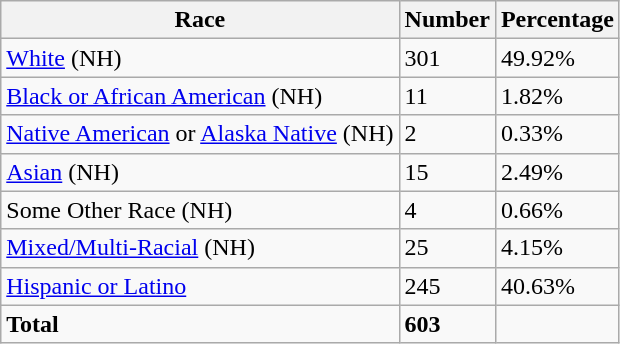<table class="wikitable">
<tr>
<th>Race</th>
<th>Number</th>
<th>Percentage</th>
</tr>
<tr>
<td><a href='#'>White</a> (NH)</td>
<td>301</td>
<td>49.92%</td>
</tr>
<tr>
<td><a href='#'>Black or African American</a> (NH)</td>
<td>11</td>
<td>1.82%</td>
</tr>
<tr>
<td><a href='#'>Native American</a> or <a href='#'>Alaska Native</a> (NH)</td>
<td>2</td>
<td>0.33%</td>
</tr>
<tr>
<td><a href='#'>Asian</a> (NH)</td>
<td>15</td>
<td>2.49%</td>
</tr>
<tr>
<td>Some Other Race (NH)</td>
<td>4</td>
<td>0.66%</td>
</tr>
<tr>
<td><a href='#'>Mixed/Multi-Racial</a> (NH)</td>
<td>25</td>
<td>4.15%</td>
</tr>
<tr>
<td><a href='#'>Hispanic or Latino</a></td>
<td>245</td>
<td>40.63%</td>
</tr>
<tr>
<td><strong>Total</strong></td>
<td><strong>603</strong></td>
<td></td>
</tr>
</table>
